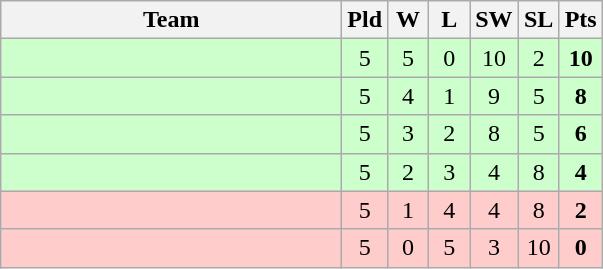<table class=wikitable style="text-align:center">
<tr>
<th width=220>Team</th>
<th width=20>Pld</th>
<th width=20>W</th>
<th width=20>L</th>
<th width=20>SW</th>
<th width=20>SL</th>
<th width=20>Pts</th>
</tr>
<tr bgcolor=ccffcc>
<td align=left></td>
<td>5</td>
<td>5</td>
<td>0</td>
<td>10</td>
<td>2</td>
<td><strong>10</strong></td>
</tr>
<tr bgcolor=ccffcc>
<td align=left></td>
<td>5</td>
<td>4</td>
<td>1</td>
<td>9</td>
<td>5</td>
<td><strong>8</strong></td>
</tr>
<tr bgcolor=ccffcc>
<td align=left></td>
<td>5</td>
<td>3</td>
<td>2</td>
<td>8</td>
<td>5</td>
<td><strong>6</strong></td>
</tr>
<tr bgcolor=ccffcc>
<td align=left></td>
<td>5</td>
<td>2</td>
<td>3</td>
<td>4</td>
<td>8</td>
<td><strong>4</strong></td>
</tr>
<tr bgcolor=ffcccc>
<td align=left></td>
<td>5</td>
<td>1</td>
<td>4</td>
<td>4</td>
<td>8</td>
<td><strong>2</strong></td>
</tr>
<tr bgcolor=ffcccc>
<td align=left></td>
<td>5</td>
<td>0</td>
<td>5</td>
<td>3</td>
<td>10</td>
<td><strong>0</strong></td>
</tr>
</table>
